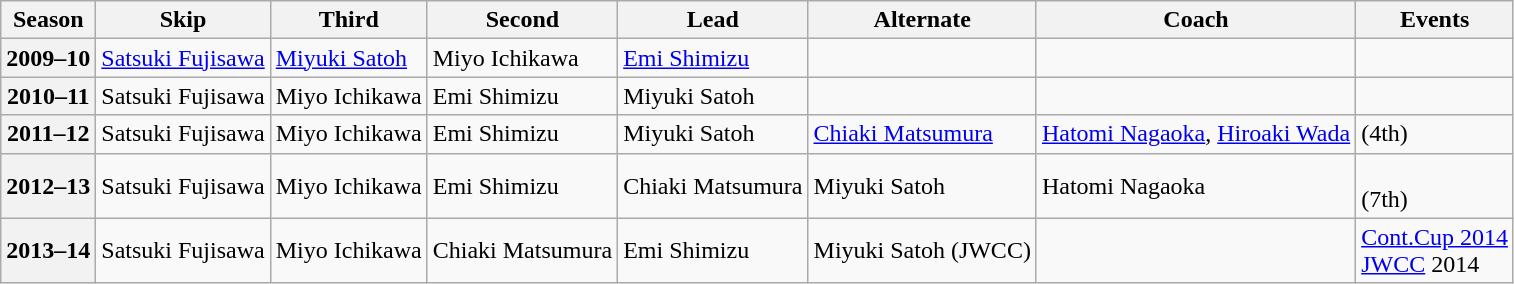<table class="wikitable">
<tr>
<th scope="col">Season</th>
<th scope="col">Skip</th>
<th scope="col">Third</th>
<th scope="col">Second</th>
<th scope="col">Lead</th>
<th scope="col">Alternate</th>
<th scope="col">Coach</th>
<th scope="col">Events</th>
</tr>
<tr>
<th scope="row">2009–10</th>
<td><a href='#'>Satsuki Fujisawa</a></td>
<td><a href='#'>Miyuki Satoh</a></td>
<td>Miyo Ichikawa</td>
<td><a href='#'>Emi Shimizu</a></td>
<td></td>
<td></td>
<td></td>
</tr>
<tr>
<th scope="row">2010–11</th>
<td>Satsuki Fujisawa</td>
<td>Miyo Ichikawa</td>
<td>Emi Shimizu</td>
<td>Miyuki Satoh</td>
<td></td>
<td></td>
<td></td>
</tr>
<tr>
<th scope="row">2011–12</th>
<td>Satsuki Fujisawa</td>
<td>Miyo Ichikawa</td>
<td>Emi Shimizu</td>
<td>Miyuki Satoh</td>
<td><a href='#'>Chiaki Matsumura</a></td>
<td><a href='#'>Hatomi Nagaoka</a>, <a href='#'>Hiroaki Wada</a></td>
<td> (4th)</td>
</tr>
<tr>
<th scope="row">2012–13</th>
<td>Satsuki Fujisawa</td>
<td>Miyo Ichikawa</td>
<td>Emi Shimizu</td>
<td>Chiaki Matsumura</td>
<td>Miyuki Satoh</td>
<td>Hatomi Nagaoka</td>
<td> <br> (7th)</td>
</tr>
<tr>
<th scope="row">2013–14</th>
<td>Satsuki Fujisawa</td>
<td>Miyo Ichikawa</td>
<td>Chiaki Matsumura</td>
<td>Emi Shimizu</td>
<td>Miyuki Satoh (JWCC)</td>
<td></td>
<td><a href='#'>Cont.Cup 2014</a> <br><a href='#'>JWCC</a> 2014 </td>
</tr>
</table>
